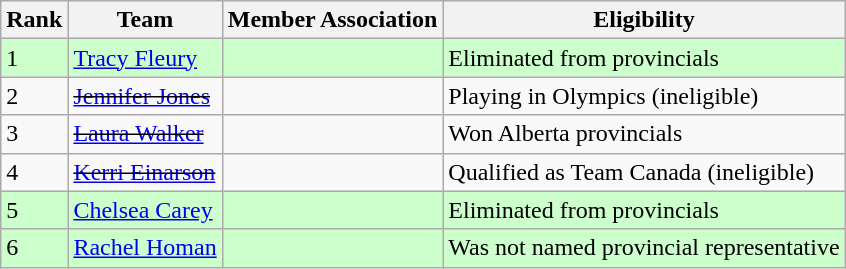<table class="wikitable">
<tr>
<th scope="col">Rank</th>
<th scope="col">Team</th>
<th scope="col">Member Association</th>
<th scope="col">Eligibility</th>
</tr>
<tr bgcolor=#ccffcc>
<td>1</td>
<td><a href='#'>Tracy Fleury</a></td>
<td></td>
<td>Eliminated from provincials</td>
</tr>
<tr>
<td>2</td>
<td><s><a href='#'>Jennifer Jones</a></s></td>
<td></td>
<td>Playing in Olympics (ineligible)</td>
</tr>
<tr>
<td>3</td>
<td><s><a href='#'>Laura Walker</a></s></td>
<td></td>
<td>Won Alberta provincials</td>
</tr>
<tr>
<td>4</td>
<td><s><a href='#'>Kerri Einarson</a></s></td>
<td></td>
<td>Qualified as Team Canada (ineligible)</td>
</tr>
<tr bgcolor=#ccffcc>
<td>5</td>
<td><a href='#'>Chelsea Carey</a></td>
<td></td>
<td>Eliminated from provincials</td>
</tr>
<tr bgcolor=#ccffcc>
<td>6</td>
<td><a href='#'>Rachel Homan</a></td>
<td></td>
<td>Was not named provincial representative</td>
</tr>
</table>
